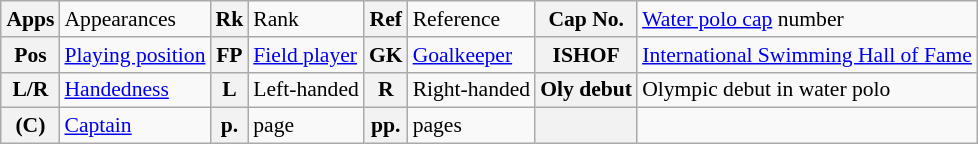<table class="wikitable" style="text-align: left; font-size: 90%; margin-left: 1em;">
<tr>
<th>Apps</th>
<td>Appearances</td>
<th>Rk</th>
<td>Rank</td>
<th>Ref</th>
<td>Reference</td>
<th>Cap No.</th>
<td><a href='#'>Water polo cap</a> number</td>
</tr>
<tr>
<th>Pos</th>
<td><a href='#'>Playing position</a></td>
<th>FP</th>
<td><a href='#'>Field player</a></td>
<th>GK</th>
<td><a href='#'>Goalkeeper</a></td>
<th>ISHOF</th>
<td><a href='#'>International Swimming Hall of Fame</a></td>
</tr>
<tr>
<th>L/R</th>
<td><a href='#'>Handedness</a></td>
<th>L</th>
<td>Left-handed</td>
<th>R</th>
<td>Right-handed</td>
<th>Oly debut</th>
<td>Olympic debut in water polo</td>
</tr>
<tr>
<th>(C)</th>
<td><a href='#'>Captain</a></td>
<th>p.</th>
<td>page</td>
<th>pp.</th>
<td>pages</td>
<th></th>
<td></td>
</tr>
</table>
